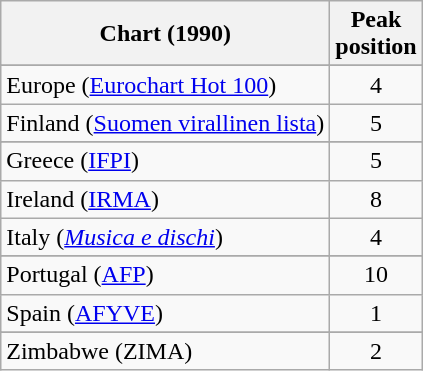<table class="wikitable sortable">
<tr>
<th>Chart (1990)</th>
<th>Peak<br>position</th>
</tr>
<tr>
</tr>
<tr>
</tr>
<tr>
</tr>
<tr>
<td>Europe (<a href='#'>Eurochart Hot 100</a>)</td>
<td align="center">4</td>
</tr>
<tr>
<td>Finland (<a href='#'>Suomen virallinen lista</a>)</td>
<td align="center">5</td>
</tr>
<tr>
</tr>
<tr>
<td>Greece (<a href='#'>IFPI</a>)</td>
<td align="center">5</td>
</tr>
<tr>
<td>Ireland (<a href='#'>IRMA</a>)</td>
<td align="center">8</td>
</tr>
<tr>
<td>Italy (<em><a href='#'>Musica e dischi</a></em>)</td>
<td align="center">4</td>
</tr>
<tr>
</tr>
<tr>
</tr>
<tr>
</tr>
<tr>
</tr>
<tr>
<td>Portugal (<a href='#'>AFP</a>)</td>
<td align="center">10</td>
</tr>
<tr>
<td>Spain (<a href='#'>AFYVE</a>)</td>
<td align="center">1</td>
</tr>
<tr>
</tr>
<tr>
</tr>
<tr>
</tr>
<tr>
<td>Zimbabwe (ZIMA)</td>
<td align="center">2</td>
</tr>
</table>
